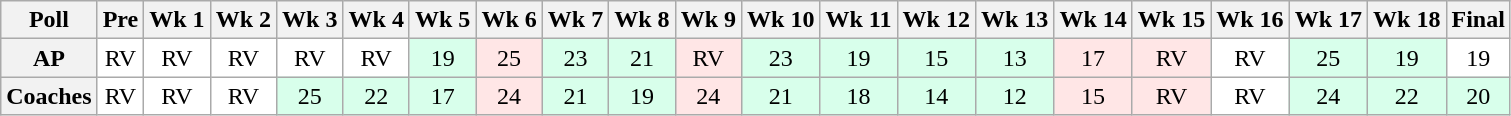<table class="wikitable" style="white-space:nowrap;">
<tr>
<th>Poll</th>
<th>Pre</th>
<th>Wk 1</th>
<th>Wk 2</th>
<th>Wk 3</th>
<th>Wk 4</th>
<th>Wk 5</th>
<th>Wk 6</th>
<th>Wk 7</th>
<th>Wk 8</th>
<th>Wk 9</th>
<th>Wk 10</th>
<th>Wk 11</th>
<th>Wk 12</th>
<th>Wk 13</th>
<th>Wk 14</th>
<th>Wk 15</th>
<th>Wk 16</th>
<th>Wk 17</th>
<th>Wk 18</th>
<th>Final</th>
</tr>
<tr style="text-align:center;">
<th>AP </th>
<td style="background:#FFF;">RV</td>
<td style="background:#FFF;">RV</td>
<td style="background:#FFF;">RV</td>
<td style="background:#FFF;">RV</td>
<td style="background:#FFF;">RV</td>
<td style="background:#D8FFEB;">19</td>
<td style="background:#FFE6E6;">25</td>
<td style="background:#D8FFEB;">23</td>
<td style="background:#D8FFEB;">21</td>
<td style="background:#FFE6E6;">RV</td>
<td style="background:#D8FFEB;">23</td>
<td style="background:#D8FFEB;">19</td>
<td style="background:#D8FFEB;">15</td>
<td style="background:#D8FFEB;">13</td>
<td style="background:#FFE6E6;">17</td>
<td style="background:#FFE6E6;">RV</td>
<td style="background:#FFF;">RV</td>
<td style="background:#D8FFEB;">25</td>
<td style="background:#D8FFEB;">19</td>
<td style="background:#FFF;">19</td>
</tr>
<tr style="text-align:center;">
<th>Coaches </th>
<td style="background:#FFF;">RV</td>
<td style="background:#FFF;">RV</td>
<td style="background:#FFF;">RV</td>
<td style="background:#D8FFEB;">25</td>
<td style="background:#D8FFEB;">22</td>
<td style="background:#D8FFEB;">17</td>
<td style="background:#FFE6E6;">24</td>
<td style="background:#D8FFEB;">21</td>
<td style="background:#D8FFEB;">19</td>
<td style="background:#FFE6E6;">24</td>
<td style="background:#D8FFEB;">21</td>
<td style="background:#D8FFEB;">18</td>
<td style="background:#D8FFEB;">14</td>
<td style="background:#D8FFEB;">12</td>
<td style="background:#FFE6E6;">15</td>
<td style="background:#FFE6E6;">RV</td>
<td style="background:#FFF;">RV</td>
<td style="background:#D8FFEB;">24</td>
<td style="background:#D8FFEB;">22</td>
<td style="background:#D8FFEB;">20</td>
</tr>
</table>
